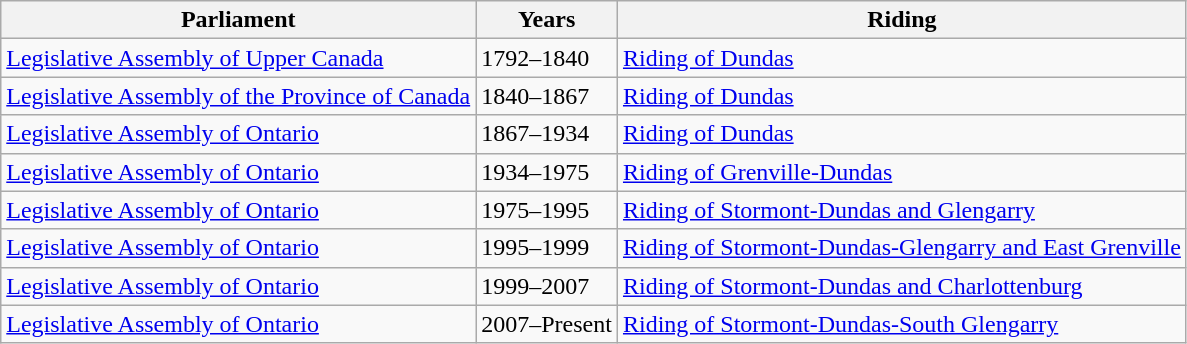<table class="wikitable">
<tr>
<th>Parliament</th>
<th>Years</th>
<th>Riding</th>
</tr>
<tr>
<td><a href='#'>Legislative Assembly of Upper Canada</a></td>
<td>1792–1840</td>
<td><a href='#'>Riding of Dundas</a></td>
</tr>
<tr>
<td><a href='#'>Legislative Assembly of the Province of Canada </a></td>
<td>1840–1867</td>
<td><a href='#'>Riding of Dundas</a></td>
</tr>
<tr>
<td><a href='#'>Legislative Assembly of Ontario</a></td>
<td>1867–1934</td>
<td><a href='#'>Riding of Dundas</a></td>
</tr>
<tr>
<td><a href='#'>Legislative Assembly of Ontario</a></td>
<td>1934–1975</td>
<td><a href='#'>Riding of Grenville-Dundas</a></td>
</tr>
<tr>
<td><a href='#'>Legislative Assembly of Ontario</a></td>
<td>1975–1995</td>
<td><a href='#'>Riding of Stormont-Dundas and Glengarry</a></td>
</tr>
<tr>
<td><a href='#'>Legislative Assembly of Ontario</a></td>
<td>1995–1999</td>
<td><a href='#'>Riding of Stormont-Dundas-Glengarry and East Grenville</a></td>
</tr>
<tr>
<td><a href='#'>Legislative Assembly of Ontario</a></td>
<td>1999–2007</td>
<td><a href='#'>Riding of Stormont-Dundas and Charlottenburg</a></td>
</tr>
<tr>
<td><a href='#'>Legislative Assembly of Ontario</a></td>
<td>2007–Present</td>
<td><a href='#'>Riding of Stormont-Dundas-South Glengarry</a></td>
</tr>
</table>
